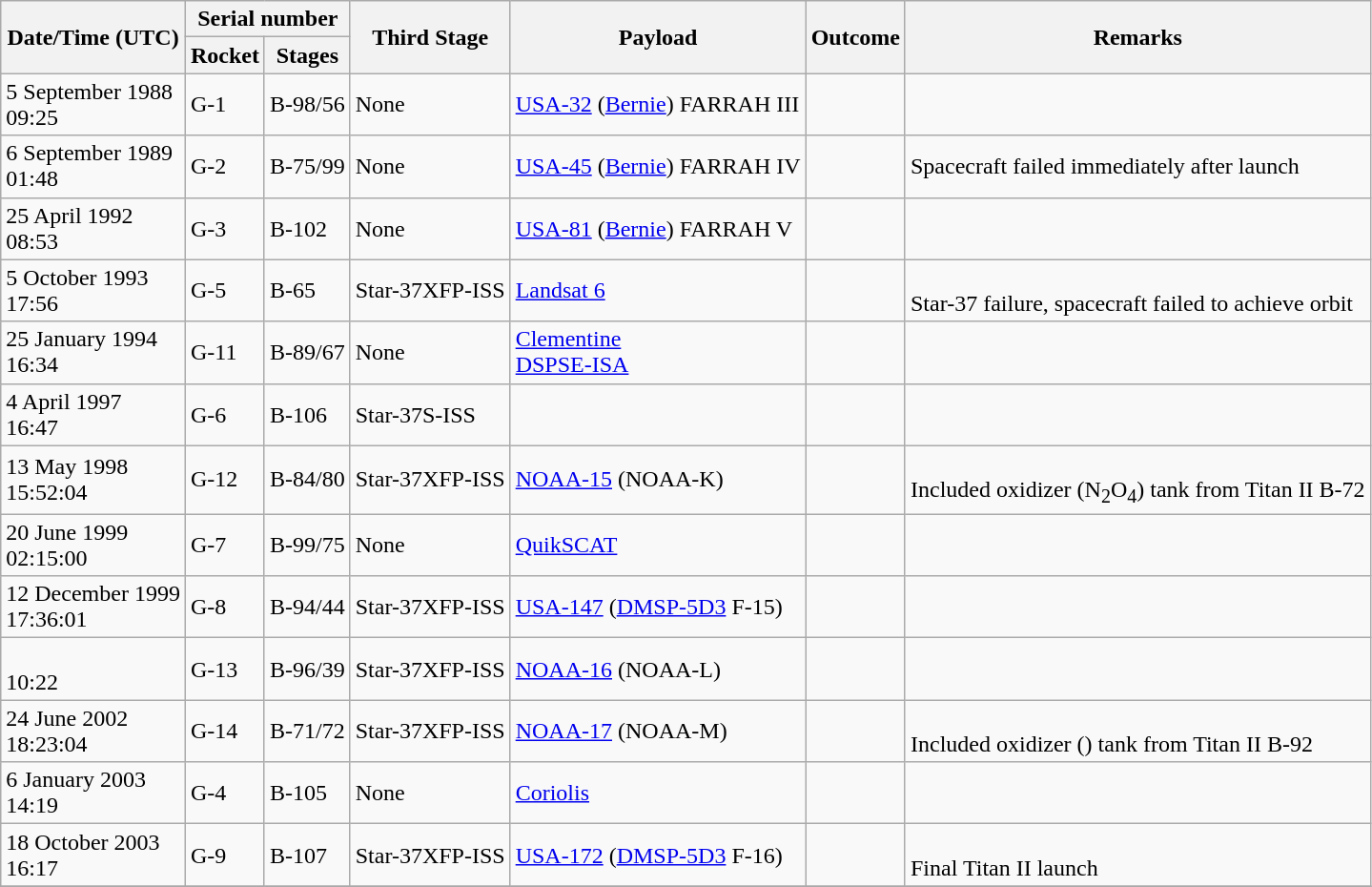<table class="wikitable">
<tr>
<th rowspan=2>Date/Time (UTC)</th>
<th colspan=2>Serial number</th>
<th rowspan=2>Third Stage</th>
<th rowspan=2>Payload</th>
<th rowspan=2>Outcome</th>
<th rowspan=2>Remarks</th>
</tr>
<tr>
<th>Rocket</th>
<th>Stages</th>
</tr>
<tr>
<td>5 September 1988<br>09:25</td>
<td>G-1</td>
<td>B-98/56</td>
<td>None</td>
<td><a href='#'>USA-32</a> (<a href='#'>Bernie</a>) FARRAH III</td>
<td></td>
<td></td>
</tr>
<tr>
<td>6 September 1989<br>01:48</td>
<td>G-2</td>
<td>B-75/99</td>
<td>None</td>
<td><a href='#'>USA-45</a> (<a href='#'>Bernie</a>) FARRAH IV</td>
<td></td>
<td>Spacecraft failed immediately after launch</td>
</tr>
<tr>
<td>25 April 1992<br>08:53</td>
<td>G-3</td>
<td>B-102</td>
<td>None</td>
<td><a href='#'>USA-81</a> (<a href='#'>Bernie</a>) FARRAH V</td>
<td></td>
<td></td>
</tr>
<tr>
<td>5 October 1993<br>17:56</td>
<td>G-5</td>
<td>B-65</td>
<td>Star-37XFP-ISS</td>
<td><a href='#'>Landsat 6</a></td>
<td></td>
<td><br>Star-37 failure, spacecraft failed to achieve orbit</td>
</tr>
<tr>
<td>25 January 1994<br>16:34</td>
<td>G-11</td>
<td>B-89/67</td>
<td>None</td>
<td><a href='#'>Clementine</a><br><a href='#'>DSPSE-ISA</a></td>
<td></td>
<td><br></td>
</tr>
<tr>
<td>4 April 1997<br>16:47</td>
<td>G-6</td>
<td>B-106</td>
<td>Star-37S-ISS</td>
<td></td>
<td></td>
<td><br></td>
</tr>
<tr>
<td>13 May 1998<br>15:52:04</td>
<td>G-12</td>
<td>B-84/80</td>
<td>Star-37XFP-ISS</td>
<td><a href='#'>NOAA-15</a> (NOAA-K)</td>
<td></td>
<td><br>Included oxidizer (N<sub>2</sub>O<sub>4</sub>) tank from Titan II B-72</td>
</tr>
<tr>
<td>20 June 1999<br>02:15:00</td>
<td>G-7</td>
<td>B-99/75</td>
<td>None</td>
<td><a href='#'>QuikSCAT</a></td>
<td></td>
<td><br></td>
</tr>
<tr>
<td>12 December 1999<br>17:36:01</td>
<td>G-8</td>
<td>B-94/44</td>
<td>Star-37XFP-ISS</td>
<td><a href='#'>USA-147</a> (<a href='#'>DMSP-5D3</a> F-15)</td>
<td></td>
<td><br></td>
</tr>
<tr>
<td><br>10:22</td>
<td>G-13</td>
<td>B-96/39</td>
<td>Star-37XFP-ISS</td>
<td><a href='#'>NOAA-16</a> (NOAA-L)</td>
<td></td>
<td><br></td>
</tr>
<tr>
<td>24 June 2002<br>18:23:04</td>
<td>G-14</td>
<td>B-71/72</td>
<td>Star-37XFP-ISS</td>
<td><a href='#'>NOAA-17</a> (NOAA-M)</td>
<td></td>
<td><br>Included oxidizer () tank from Titan II B-92</td>
</tr>
<tr>
<td>6 January 2003<br>14:19</td>
<td>G-4</td>
<td>B-105</td>
<td>None</td>
<td><a href='#'>Coriolis</a></td>
<td></td>
<td><br></td>
</tr>
<tr>
<td>18 October 2003<br>16:17</td>
<td>G-9</td>
<td>B-107</td>
<td>Star-37XFP-ISS</td>
<td><a href='#'>USA-172</a> (<a href='#'>DMSP-5D3</a> F-16)</td>
<td></td>
<td><br>Final Titan II launch</td>
</tr>
<tr>
</tr>
</table>
